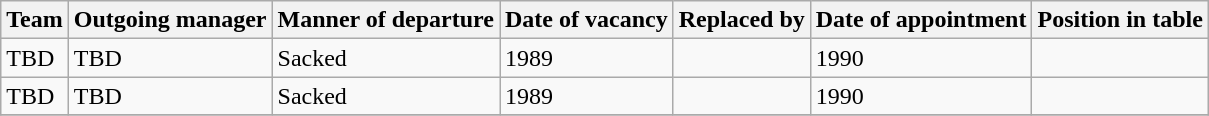<table class="wikitable">
<tr>
<th>Team</th>
<th>Outgoing manager</th>
<th>Manner of departure</th>
<th>Date of vacancy</th>
<th>Replaced by</th>
<th>Date of appointment</th>
<th>Position in table</th>
</tr>
<tr>
<td>TBD</td>
<td> TBD</td>
<td>Sacked</td>
<td>1989</td>
<td></td>
<td>1990</td>
<td></td>
</tr>
<tr>
<td>TBD</td>
<td> TBD</td>
<td>Sacked</td>
<td>1989</td>
<td></td>
<td>1990</td>
<td></td>
</tr>
<tr>
</tr>
</table>
